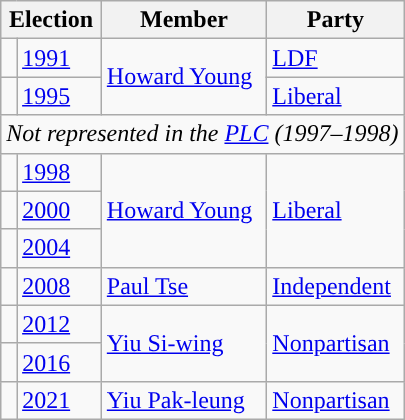<table class="wikitable">
<tr>
<th colspan="2">Election</th>
<th>Member</th>
<th>Party</th>
</tr>
<tr>
<td style="background-color: "></td>
<td><a href='#'>1991</a></td>
<td rowspan=2><a href='#'>Howard Young</a></td>
<td><a href='#'>LDF</a></td>
</tr>
<tr>
<td style="background-color: "></td>
<td><a href='#'>1995</a></td>
<td><a href='#'>Liberal</a></td>
</tr>
<tr>
<td colspan="4"><em>Not represented in the <a href='#'>PLC</a> (1997–1998)</em></td>
</tr>
<tr>
<td style="background-color: "></td>
<td><a href='#'>1998</a></td>
<td rowspan=3><a href='#'>Howard Young</a></td>
<td rowspan=3><a href='#'>Liberal</a></td>
</tr>
<tr>
<td style="background-color: "></td>
<td><a href='#'>2000</a></td>
</tr>
<tr>
<td style="background-color: "></td>
<td><a href='#'>2004</a></td>
</tr>
<tr>
<td style="background-color: "></td>
<td><a href='#'>2008</a></td>
<td><a href='#'>Paul Tse</a></td>
<td><a href='#'>Independent</a></td>
</tr>
<tr>
<td style="background-color: "></td>
<td><a href='#'>2012</a></td>
<td rowspan=2><a href='#'>Yiu Si-wing</a></td>
<td rowspan=2><a href='#'>Nonpartisan</a></td>
</tr>
<tr>
<td style="background-color: "></td>
<td><a href='#'>2016</a></td>
</tr>
<tr>
<td style="background-color: "></td>
<td><a href='#'>2021</a></td>
<td><a href='#'>Yiu Pak-leung</a></td>
<td><a href='#'>Nonpartisan</a></td>
</tr>
</table>
